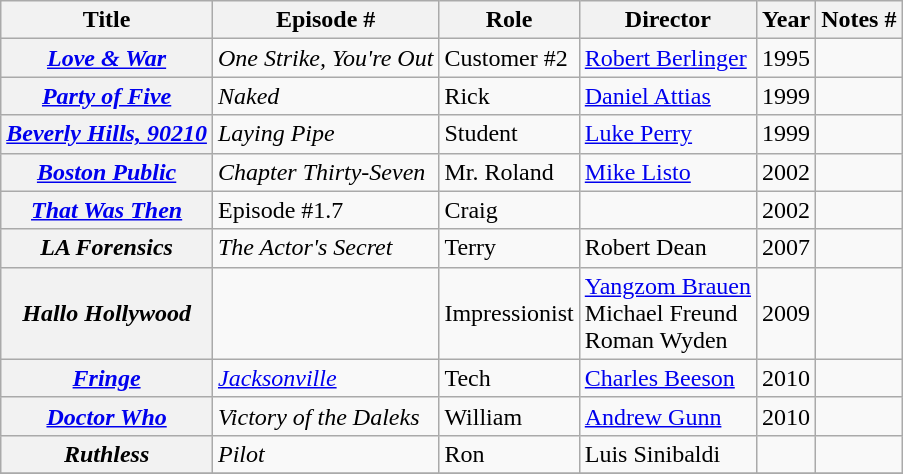<table class="wikitable plainrowheaders sortable">
<tr>
<th scope="col">Title</th>
<th scope="col" class="unsortable">Episode #</th>
<th scope="col">Role</th>
<th scope="col">Director</th>
<th scope="col">Year</th>
<th scope="col" class="unsortable">Notes #</th>
</tr>
<tr>
<th scope="row"><em><a href='#'>Love & War</a></em></th>
<td><em>One Strike, You're Out</em></td>
<td>Customer #2</td>
<td><a href='#'>Robert Berlinger</a></td>
<td>1995</td>
<td></td>
</tr>
<tr>
<th scope="row"><em><a href='#'>Party of Five</a></em></th>
<td><em>Naked</em></td>
<td>Rick</td>
<td><a href='#'>Daniel Attias</a></td>
<td>1999</td>
<td></td>
</tr>
<tr>
<th scope="row"><em><a href='#'>Beverly Hills, 90210</a></em></th>
<td><em>Laying Pipe</em></td>
<td>Student</td>
<td><a href='#'>Luke Perry</a></td>
<td>1999</td>
<td></td>
</tr>
<tr>
<th scope="row"><em><a href='#'>Boston Public</a></em></th>
<td><em>Chapter Thirty-Seven</em></td>
<td>Mr. Roland</td>
<td><a href='#'>Mike Listo</a></td>
<td>2002</td>
<td></td>
</tr>
<tr>
<th scope="row"><em><a href='#'>That Was Then</a></em></th>
<td>Episode #1.7</td>
<td>Craig</td>
<td></td>
<td>2002</td>
<td></td>
</tr>
<tr>
<th scope="row"><em>LA Forensics</em></th>
<td><em> The Actor's Secret</em></td>
<td>Terry</td>
<td>Robert Dean</td>
<td>2007</td>
<td></td>
</tr>
<tr>
<th scope="row"><em>Hallo Hollywood</em></th>
<td></td>
<td>Impressionist</td>
<td><a href='#'>Yangzom Brauen</a><br>Michael Freund<br>Roman Wyden</td>
<td>2009</td>
<td></td>
</tr>
<tr>
<th scope="row"><em><a href='#'>Fringe</a></em></th>
<td><em><a href='#'>Jacksonville</a></em></td>
<td>Tech</td>
<td><a href='#'>Charles Beeson</a></td>
<td>2010</td>
<td></td>
</tr>
<tr>
<th scope="row"><em><a href='#'>Doctor Who</a></em></th>
<td><em>Victory of the Daleks</em></td>
<td>William</td>
<td><a href='#'>Andrew Gunn</a></td>
<td>2010</td>
<td></td>
</tr>
<tr>
<th scope="row"><em>Ruthless</em></th>
<td><em>Pilot</em></td>
<td>Ron</td>
<td>Luis Sinibaldi</td>
<td></td>
<td></td>
</tr>
<tr>
</tr>
</table>
